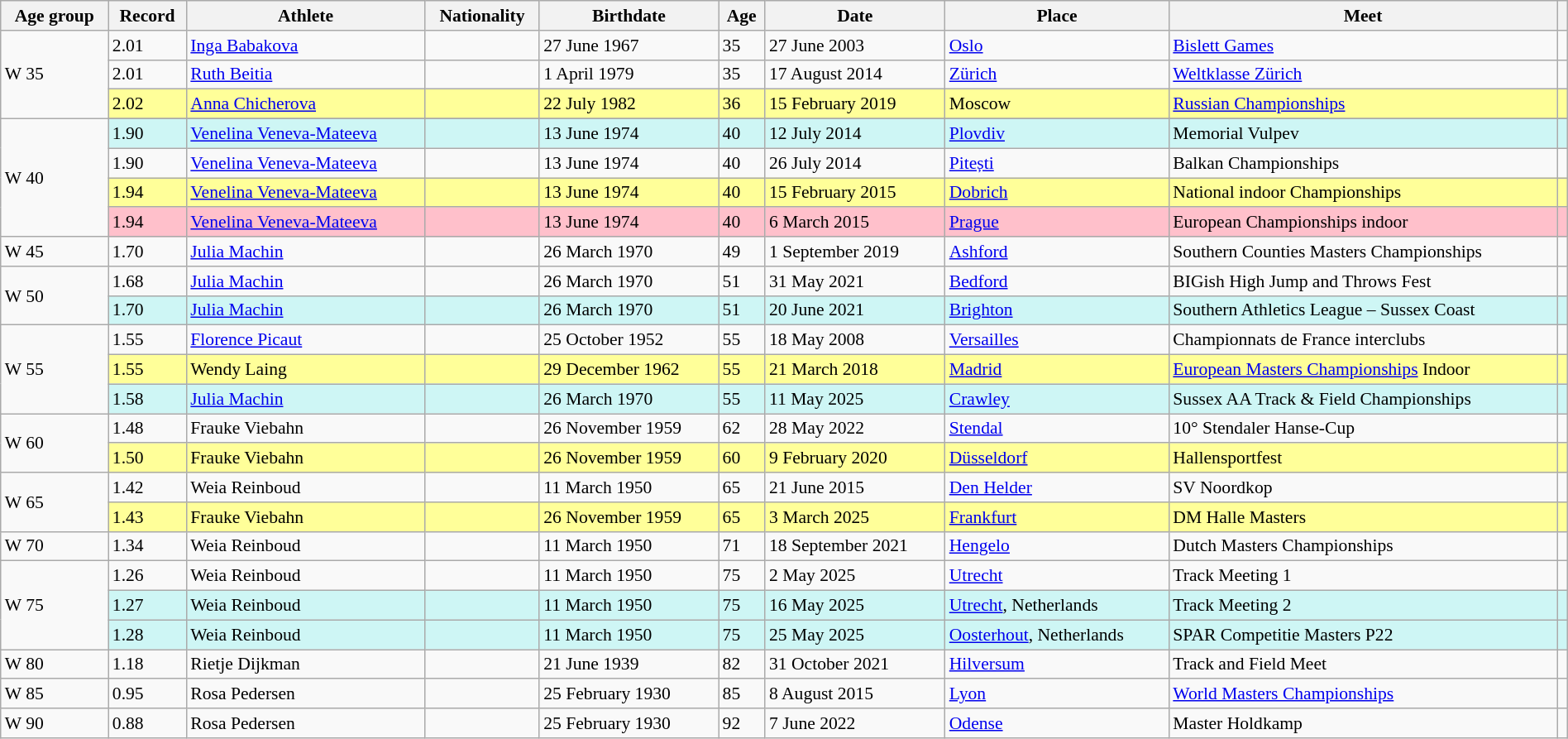<table class="wikitable" style="font-size:90%; width: 100%;">
<tr>
<th>Age group</th>
<th>Record</th>
<th>Athlete</th>
<th>Nationality</th>
<th>Birthdate</th>
<th>Age</th>
<th>Date</th>
<th>Place</th>
<th>Meet</th>
<th></th>
</tr>
<tr>
<td rowspan=3>W 35</td>
<td>2.01</td>
<td><a href='#'>Inga Babakova</a></td>
<td></td>
<td>27 June 1967</td>
<td>35</td>
<td>27 June 2003</td>
<td><a href='#'>Oslo</a> </td>
<td><a href='#'>Bislett Games</a></td>
<td></td>
</tr>
<tr>
<td>2.01</td>
<td><a href='#'>Ruth Beitia</a></td>
<td></td>
<td>1 April 1979</td>
<td>35</td>
<td>17 August 2014</td>
<td><a href='#'>Zürich</a> </td>
<td><a href='#'>Weltklasse Zürich</a></td>
<td></td>
</tr>
<tr style="background:#ff9;">
<td>2.02 </td>
<td><a href='#'>Anna Chicherova</a></td>
<td></td>
<td>22 July 1982</td>
<td>36</td>
<td>15 February 2019</td>
<td>Moscow </td>
<td><a href='#'>Russian Championships</a></td>
<td></td>
</tr>
<tr>
<td rowspan=5>W 40</td>
</tr>
<tr style="background:#CEF6F5;">
<td>1.90</td>
<td><a href='#'>Venelina Veneva-Mateeva</a></td>
<td></td>
<td>13 June 1974</td>
<td>40</td>
<td>12 July 2014</td>
<td><a href='#'>Plovdiv</a> </td>
<td>Memorial Vulpev</td>
<td></td>
</tr>
<tr>
<td>1.90</td>
<td><a href='#'>Venelina Veneva-Mateeva</a></td>
<td></td>
<td>13 June 1974</td>
<td>40</td>
<td>26 July 2014</td>
<td><a href='#'>Pitești</a> </td>
<td>Balkan Championships</td>
<td></td>
</tr>
<tr style="background:#ff9;">
<td>1.94 </td>
<td><a href='#'>Venelina Veneva-Mateeva</a></td>
<td></td>
<td>13 June 1974</td>
<td>40</td>
<td>15 February 2015</td>
<td><a href='#'>Dobrich</a> </td>
<td>National indoor Championships</td>
<td></td>
</tr>
<tr style="background:pink">
<td>1.94 </td>
<td><a href='#'>Venelina Veneva-Mateeva</a></td>
<td></td>
<td>13 June 1974</td>
<td>40</td>
<td>6 March 2015</td>
<td><a href='#'>Prague</a> </td>
<td>European Championships indoor</td>
<td></td>
</tr>
<tr>
<td>W 45</td>
<td>1.70</td>
<td><a href='#'>Julia Machin</a></td>
<td></td>
<td>26 March 1970</td>
<td>49</td>
<td>1 September 2019</td>
<td><a href='#'>Ashford</a> </td>
<td>Southern Counties Masters Championships</td>
<td></td>
</tr>
<tr>
<td rowspan=2>W 50</td>
<td>1.68</td>
<td><a href='#'>Julia Machin</a></td>
<td></td>
<td>26 March 1970</td>
<td>51</td>
<td>31 May 2021</td>
<td><a href='#'>Bedford</a> </td>
<td>BIGish High Jump and Throws Fest</td>
<td></td>
</tr>
<tr style="background:#CEF6F5;">
<td>1.70</td>
<td><a href='#'>Julia Machin</a></td>
<td></td>
<td>26 March 1970</td>
<td>51</td>
<td>20 June 2021</td>
<td><a href='#'>Brighton</a> </td>
<td>Southern Athletics League – Sussex Coast</td>
<td></td>
</tr>
<tr>
<td rowspan=3>W 55</td>
<td>1.55</td>
<td><a href='#'>Florence Picaut</a></td>
<td></td>
<td>25 October 1952</td>
<td>55</td>
<td>18 May 2008</td>
<td><a href='#'>Versailles</a> </td>
<td>Championnats de France interclubs</td>
<td></td>
</tr>
<tr style="background:#ff9;">
<td>1.55 </td>
<td>Wendy Laing</td>
<td></td>
<td>29 December 1962</td>
<td>55</td>
<td>21 March 2018</td>
<td><a href='#'>Madrid</a> </td>
<td><a href='#'>European Masters Championships</a> Indoor</td>
<td></td>
</tr>
<tr style="background:#CEF6F5;">
<td>1.58</td>
<td><a href='#'>Julia Machin</a></td>
<td></td>
<td>26 March 1970</td>
<td>55</td>
<td>11 May 2025</td>
<td><a href='#'>Crawley</a> </td>
<td>Sussex AA Track & Field Championships</td>
<td></td>
</tr>
<tr>
<td rowspan=2>W 60</td>
<td>1.48</td>
<td>Frauke Viebahn</td>
<td></td>
<td>26 November 1959</td>
<td>62</td>
<td>28 May 2022</td>
<td><a href='#'>Stendal</a> </td>
<td>10° Stendaler Hanse-Cup</td>
<td></td>
</tr>
<tr style="background:#ff9;">
<td>1.50 </td>
<td>Frauke Viebahn</td>
<td></td>
<td>26 November 1959</td>
<td>60</td>
<td>9 February 2020</td>
<td><a href='#'>Düsseldorf</a> </td>
<td>Hallensportfest</td>
<td></td>
</tr>
<tr>
<td rowspan=2>W 65</td>
<td>1.42</td>
<td>Weia Reinboud</td>
<td></td>
<td>11 March 1950</td>
<td>65</td>
<td>21 June 2015</td>
<td><a href='#'>Den Helder</a> </td>
<td>SV Noordkop</td>
<td></td>
</tr>
<tr style="background:#ff9;">
<td>1.43 </td>
<td>Frauke Viebahn</td>
<td></td>
<td>26 November 1959</td>
<td>65</td>
<td>3 March 2025</td>
<td><a href='#'>Frankfurt</a> </td>
<td>DM Halle Masters</td>
<td></td>
</tr>
<tr>
<td>W 70</td>
<td>1.34</td>
<td>Weia Reinboud</td>
<td></td>
<td>11 March 1950</td>
<td>71</td>
<td>18 September 2021</td>
<td><a href='#'>Hengelo</a> </td>
<td>Dutch Masters Championships</td>
<td></td>
</tr>
<tr>
<td rowspan=3>W 75</td>
<td>1.26</td>
<td>Weia Reinboud</td>
<td></td>
<td>11 March 1950</td>
<td>75</td>
<td>2 May 2025</td>
<td><a href='#'>Utrecht</a> </td>
<td>Track Meeting 1</td>
<td></td>
</tr>
<tr style="background:#CEF6F5;">
<td>1.27</td>
<td>Weia Reinboud</td>
<td></td>
<td>11 March 1950</td>
<td>75</td>
<td>16 May 2025</td>
<td><a href='#'>Utrecht</a>, Netherlands</td>
<td>Track Meeting 2</td>
<td></td>
</tr>
<tr style="background:#CEF6F5;">
<td>1.28</td>
<td>Weia Reinboud</td>
<td></td>
<td>11 March 1950</td>
<td>75</td>
<td>25 May 2025</td>
<td><a href='#'>Oosterhout</a>, Netherlands</td>
<td>SPAR Competitie Masters P22</td>
<td></td>
</tr>
<tr>
<td>W 80</td>
<td>1.18</td>
<td>Rietje Dijkman</td>
<td></td>
<td>21 June 1939</td>
<td>82</td>
<td>31 October 2021</td>
<td><a href='#'>Hilversum</a> </td>
<td>Track and Field Meet</td>
<td></td>
</tr>
<tr>
<td>W 85</td>
<td>0.95</td>
<td>Rosa Pedersen</td>
<td></td>
<td>25 February 1930</td>
<td>85</td>
<td>8 August 2015</td>
<td><a href='#'>Lyon</a> </td>
<td><a href='#'>World Masters Championships</a></td>
<td></td>
</tr>
<tr>
<td>W 90</td>
<td>0.88</td>
<td>Rosa Pedersen</td>
<td></td>
<td>25 February 1930</td>
<td>92</td>
<td>7 June 2022</td>
<td><a href='#'>Odense</a> </td>
<td>Master Holdkamp</td>
<td></td>
</tr>
</table>
